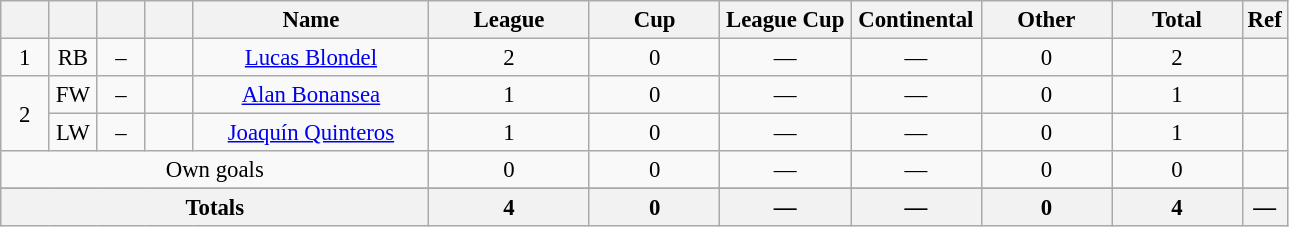<table class="wikitable sortable" style="font-size: 95%; text-align: center;">
<tr>
<th style="width:25px; background:#; color:;"></th>
<th style="width:25px; background:#; color:;"></th>
<th style="width:25px; background:#; color:;"></th>
<th style="width:25px; background:#; color:;"></th>
<th style="width:150px; background:#; color:;">Name</th>
<th style="width:100px; background:#; color:;">League</th>
<th style="width:80px; background:#; color:;">Cup</th>
<th style="width:80px; background:#; color:;">League Cup</th>
<th style="width:80px; background:#; color:;">Continental</th>
<th style="width:80px; background:#; color:;">Other</th>
<th style="width:80px; background:#; color:;">Total</th>
<th style="width:10px; background:#; color:;">Ref</th>
</tr>
<tr>
<td>1</td>
<td>RB</td>
<td>–</td>
<td></td>
<td data-sort-value="Blondel, Lucas"><a href='#'>Lucas Blondel</a></td>
<td>2</td>
<td>0</td>
<td>—</td>
<td>—</td>
<td>0</td>
<td>2</td>
<td></td>
</tr>
<tr>
<td rowspan=2>2</td>
<td>FW</td>
<td>–</td>
<td></td>
<td data-sort-value="Bonansea, Alan"><a href='#'>Alan Bonansea</a></td>
<td>1</td>
<td>0</td>
<td>—</td>
<td>—</td>
<td>0</td>
<td>1</td>
<td></td>
</tr>
<tr>
<td>LW</td>
<td>–</td>
<td></td>
<td data-sort-value="Quinteros, Joaquín"><a href='#'>Joaquín Quinteros</a></td>
<td>1</td>
<td>0</td>
<td>—</td>
<td>—</td>
<td>0</td>
<td>1</td>
<td></td>
</tr>
<tr>
<td colspan="5">Own goals</td>
<td>0</td>
<td>0</td>
<td>—</td>
<td>—</td>
<td>0</td>
<td>0</td>
<td></td>
</tr>
<tr>
</tr>
<tr class="sortbottom">
</tr>
<tr class="sortbottom">
<th colspan=5>Totals</th>
<th>4</th>
<th>0</th>
<th>—</th>
<th>—</th>
<th>0</th>
<th>4</th>
<th>—</th>
</tr>
</table>
